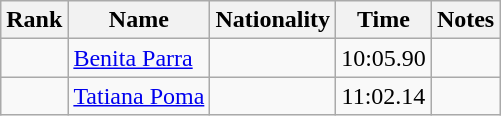<table class="wikitable sortable" style="text-align:center">
<tr>
<th>Rank</th>
<th>Name</th>
<th>Nationality</th>
<th>Time</th>
<th>Notes</th>
</tr>
<tr>
<td></td>
<td align=left><a href='#'>Benita Parra</a></td>
<td align=left></td>
<td>10:05.90</td>
<td></td>
</tr>
<tr>
<td></td>
<td align=left><a href='#'>Tatiana Poma</a></td>
<td align=left></td>
<td>11:02.14</td>
<td></td>
</tr>
</table>
